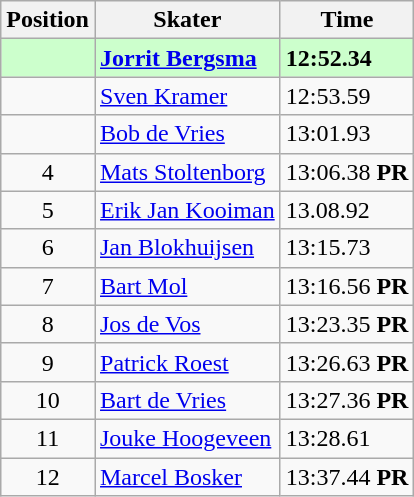<table class="wikitable">
<tr>
<th>Position</th>
<th>Skater</th>
<th>Time</th>
</tr>
<tr bgcolor=ccffcc>
<td align="center"></td>
<td><strong><a href='#'>Jorrit Bergsma</a></strong></td>
<td><strong>12:52.34</strong></td>
</tr>
<tr>
<td align="center"></td>
<td><a href='#'>Sven Kramer</a></td>
<td>12:53.59</td>
</tr>
<tr>
<td align="center"></td>
<td><a href='#'>Bob de Vries</a></td>
<td>13:01.93</td>
</tr>
<tr>
<td align="center">4</td>
<td><a href='#'>Mats Stoltenborg</a></td>
<td>13:06.38 <strong>PR</strong></td>
</tr>
<tr>
<td align="center">5</td>
<td><a href='#'>Erik Jan Kooiman</a></td>
<td>13.08.92</td>
</tr>
<tr>
<td align="center">6</td>
<td><a href='#'>Jan Blokhuijsen</a></td>
<td>13:15.73</td>
</tr>
<tr>
<td align="center">7</td>
<td><a href='#'>Bart Mol</a></td>
<td>13:16.56 <strong>PR</strong></td>
</tr>
<tr>
<td align="center">8</td>
<td><a href='#'>Jos de Vos</a></td>
<td>13:23.35 <strong>PR</strong></td>
</tr>
<tr>
<td align="center">9</td>
<td><a href='#'>Patrick Roest</a></td>
<td>13:26.63 <strong>PR</strong></td>
</tr>
<tr>
<td align="center">10</td>
<td><a href='#'>Bart de Vries</a></td>
<td>13:27.36 <strong>PR</strong></td>
</tr>
<tr>
<td align="center">11</td>
<td><a href='#'>Jouke Hoogeveen</a></td>
<td>13:28.61</td>
</tr>
<tr>
<td align="center">12</td>
<td><a href='#'>Marcel Bosker</a></td>
<td>13:37.44 <strong>PR</strong></td>
</tr>
</table>
